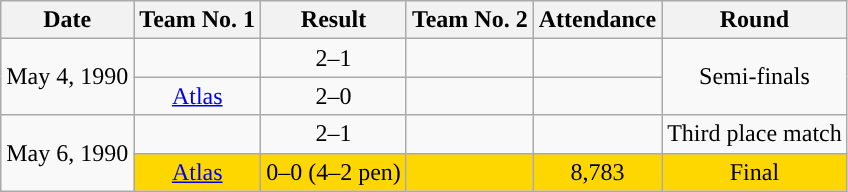<table class="wikitable" style="text-align:center">
<tr>
<th>Date</th>
<th>Team No. 1</th>
<th>Result</th>
<th>Team No. 2</th>
<th>Attendance</th>
<th>Round</th>
</tr>
<tr>
<td rowspan=2>May 4, 1990</td>
<td></td>
<td style="text-align:center;">2–1</td>
<td></td>
<td></td>
<td rowspan=2>Semi-finals</td>
</tr>
<tr>
<td> <a href='#'>Atlas</a></td>
<td style="text-align:center;">2–0</td>
<td></td>
<td></td>
</tr>
<tr>
<td rowspan=2>May 6, 1990</td>
<td></td>
<td style="text-align:center;">2–1</td>
<td></td>
<td></td>
<td>Third place match</td>
</tr>
<tr style="background:gold;">
<td> <a href='#'>Atlas</a></td>
<td style="text-align:center;">0–0 (4–2 pen)</td>
<td></td>
<td>8,783</td>
<td>Final</td>
</tr>
</table>
